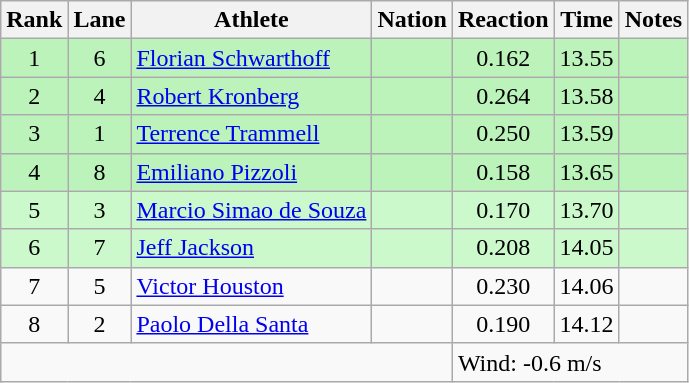<table class="wikitable sortable" style="text-align:center">
<tr>
<th>Rank</th>
<th>Lane</th>
<th>Athlete</th>
<th>Nation</th>
<th>Reaction</th>
<th>Time</th>
<th>Notes</th>
</tr>
<tr bgcolor = "bbf3bb">
<td>1</td>
<td>6</td>
<td align="left"><a href='#'>Florian Schwarthoff</a></td>
<td align="left"></td>
<td>0.162</td>
<td>13.55</td>
<td></td>
</tr>
<tr bgcolor = "bbf3bb">
<td>2</td>
<td>4</td>
<td align="left"><a href='#'>Robert Kronberg</a></td>
<td align="left"></td>
<td>0.264</td>
<td>13.58</td>
<td></td>
</tr>
<tr bgcolor = "bbf3bb">
<td>3</td>
<td>1</td>
<td align="left"><a href='#'>Terrence Trammell</a></td>
<td align="left"></td>
<td>0.250</td>
<td>13.59</td>
<td></td>
</tr>
<tr bgcolor = "bbf3bb">
<td>4</td>
<td>8</td>
<td align="left"><a href='#'>Emiliano Pizzoli</a></td>
<td align="left"></td>
<td>0.158</td>
<td>13.65</td>
<td></td>
</tr>
<tr bgcolor = "ccf9cc">
<td>5</td>
<td>3</td>
<td align="left"><a href='#'>Marcio Simao de Souza</a></td>
<td align="left"></td>
<td>0.170</td>
<td>13.70</td>
<td></td>
</tr>
<tr bgcolor = "ccf9cc">
<td>6</td>
<td>7</td>
<td align="left"><a href='#'>Jeff Jackson</a></td>
<td align="left"></td>
<td>0.208</td>
<td>14.05</td>
<td></td>
</tr>
<tr>
<td>7</td>
<td>5</td>
<td align="left"><a href='#'>Victor Houston</a></td>
<td align="left"></td>
<td>0.230</td>
<td>14.06</td>
<td></td>
</tr>
<tr>
<td>8</td>
<td>2</td>
<td align="left"><a href='#'>Paolo Della Santa</a></td>
<td align="left"></td>
<td>0.190</td>
<td>14.12</td>
<td></td>
</tr>
<tr class="sortbottom">
<td colspan=4></td>
<td colspan="3" style="text-align:left;">Wind: -0.6 m/s</td>
</tr>
</table>
